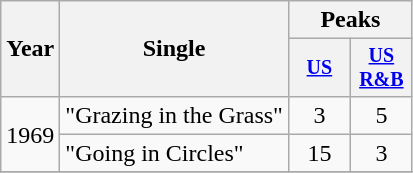<table class="wikitable" style="text-align:center;">
<tr>
<th rowspan="2">Year</th>
<th rowspan="2">Single</th>
<th colspan="2">Peaks</th>
</tr>
<tr style="font-size:smaller;">
<th width="35"><a href='#'>US</a><br></th>
<th width="35"><a href='#'>US<br>R&B</a><br></th>
</tr>
<tr>
<td rowspan="2">1969</td>
<td align="left">"Grazing in the Grass"</td>
<td>3</td>
<td>5</td>
</tr>
<tr>
<td align="left">"Going in Circles"</td>
<td>15</td>
<td>3</td>
</tr>
<tr>
</tr>
</table>
